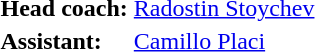<table>
<tr>
<td><strong>Head coach:</strong></td>
<td><a href='#'>Radostin Stoychev</a></td>
</tr>
<tr>
<td><strong>Assistant:</strong></td>
<td><a href='#'>Camillo Placi</a></td>
</tr>
</table>
